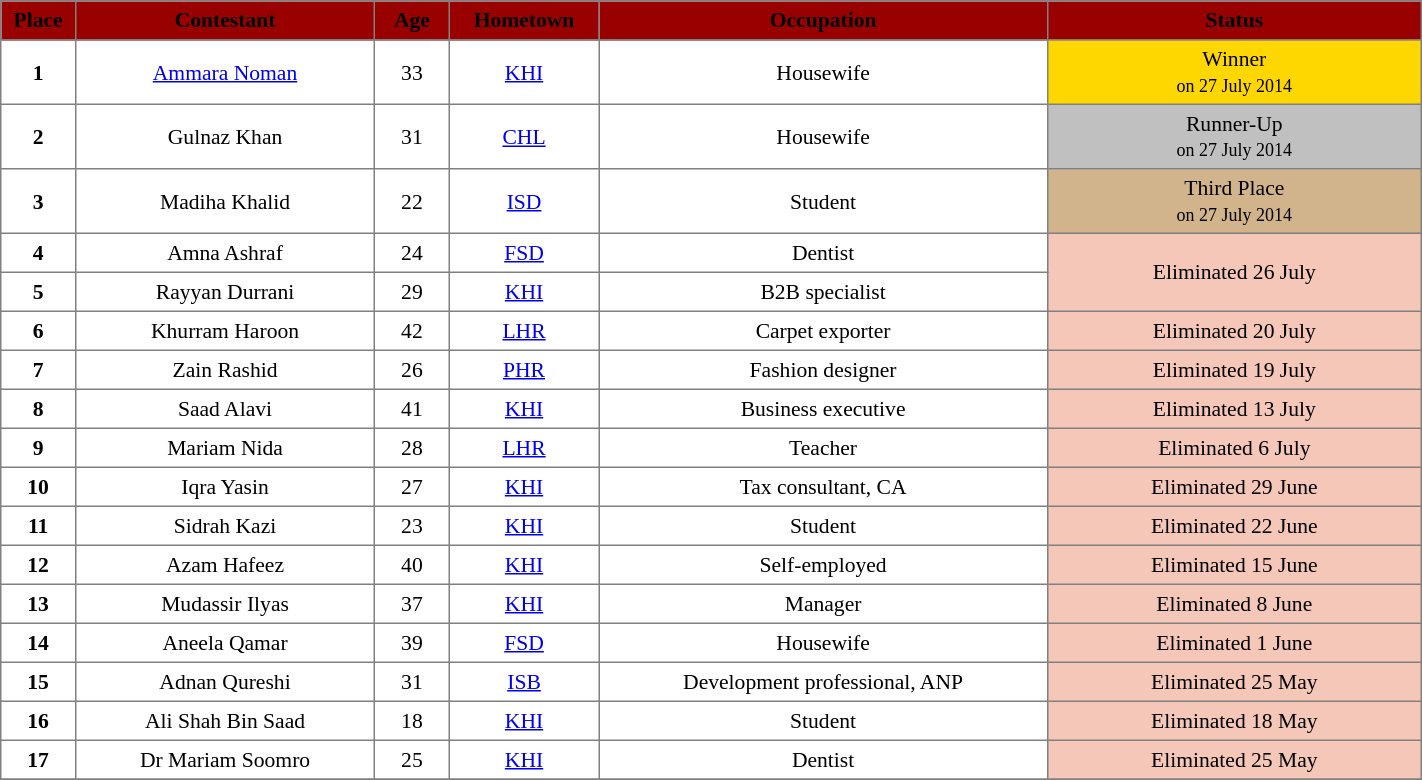<table class="sortable" border="1" cellpadding="4" cellspacing="0" style="text-align:center; font-size:90%; border-collapse:collapse; width:75%;">
<tr style="background:#990000;">
<th style="width:5%;">Place</th>
<th style="width:20%;">Contestant</th>
<th style="width:5%;">Age</th>
<th style="width:10%;">Hometown</th>
<th style="width:30%;">Occupation</th>
<th style="width:25%;">Status</th>
</tr>
<tr>
<td><strong>1</strong></td>
<td><a href='#'>Ammara Noman</a></td>
<td>33</td>
<td><a href='#'>KHI</a></td>
<td>Housewife</td>
<td style="background:gold;">Winner<br><small>on 27 July 2014</small></td>
</tr>
<tr>
<td><strong>2</strong></td>
<td>Gulnaz Khan</td>
<td>31</td>
<td><a href='#'>CHL</a></td>
<td>Housewife</td>
<td style="background:silver;">Runner-Up<br><small>on 27 July 2014</small></td>
</tr>
<tr>
<td><strong>3</strong></td>
<td>Madiha Khalid</td>
<td>22</td>
<td><a href='#'>ISD</a></td>
<td>Student</td>
<td style="background:tan;">Third Place<br><small>on 27 July 2014</small></td>
</tr>
<tr>
<td><strong>4</strong></td>
<td>Amna Ashraf</td>
<td>24</td>
<td><a href='#'>FSD</a></td>
<td>Dentist</td>
<td rowspan=2 bgcolor="#F4C7B8" align=center>Eliminated 26 July</td>
</tr>
<tr>
<td><strong>5</strong></td>
<td>Rayyan Durrani</td>
<td>29</td>
<td><a href='#'>KHI</a></td>
<td>B2B specialist</td>
</tr>
<tr>
<td><strong>6</strong></td>
<td>Khurram Haroon</td>
<td>42</td>
<td><a href='#'>LHR</a></td>
<td>Carpet exporter</td>
<td bgcolor="#F4C7B8" align=center>Eliminated 20 July</td>
</tr>
<tr>
<td><strong>7</strong></td>
<td>Zain Rashid</td>
<td>26</td>
<td><a href='#'>PHR</a></td>
<td>Fashion designer</td>
<td bgcolor="#F4C7B8" align=center>Eliminated 19 July</td>
</tr>
<tr>
<td><strong>8</strong></td>
<td>Saad Alavi</td>
<td>41</td>
<td><a href='#'>KHI</a></td>
<td>Business executive</td>
<td bgcolor="#F4C7B8" align=center>Eliminated 13 July</td>
</tr>
<tr>
<td><strong>9</strong></td>
<td>Mariam Nida</td>
<td>28</td>
<td><a href='#'>LHR</a></td>
<td>Teacher</td>
<td bgcolor="#F4C7B8" align=center>Eliminated 6 July</td>
</tr>
<tr>
<td><strong>10</strong></td>
<td>Iqra Yasin</td>
<td>27</td>
<td><a href='#'>KHI</a></td>
<td>Tax consultant, CA</td>
<td bgcolor="#F4C7B8" align=center>Eliminated 29 June</td>
</tr>
<tr>
<td><strong>11</strong></td>
<td>Sidrah Kazi</td>
<td>23</td>
<td><a href='#'>KHI</a></td>
<td>Student</td>
<td bgcolor="#F4C7B8" align=center>Eliminated 22 June</td>
</tr>
<tr>
<td><strong>12</strong></td>
<td>Azam Hafeez</td>
<td>40</td>
<td><a href='#'>KHI</a></td>
<td>Self-employed</td>
<td bgcolor="#F4C7B8" align=center>Eliminated 15 June</td>
</tr>
<tr>
<td><strong>13</strong></td>
<td>Mudassir Ilyas</td>
<td>37</td>
<td><a href='#'>KHI</a></td>
<td>Manager</td>
<td bgcolor="#F4C7B8" align=center>Eliminated 8 June</td>
</tr>
<tr>
<td><strong>14</strong></td>
<td>Aneela Qamar</td>
<td>39</td>
<td><a href='#'>FSD</a></td>
<td>Housewife</td>
<td bgcolor="#F4C7B8" align=center>Eliminated 1 June</td>
</tr>
<tr>
<td><strong>15</strong></td>
<td>Adnan Qureshi</td>
<td>31</td>
<td><a href='#'>ISB</a></td>
<td>Development professional, ANP</td>
<td bgcolor="#F4C7B8" align=center>Eliminated 25 May</td>
</tr>
<tr>
<td><strong>16</strong></td>
<td>Ali Shah Bin Saad</td>
<td>18</td>
<td><a href='#'>KHI</a></td>
<td>Student</td>
<td bgcolor="#F4C7B8" align=center>Eliminated 18 May</td>
</tr>
<tr>
<td><strong>17</strong></td>
<td>Dr Mariam Soomro</td>
<td>25</td>
<td><a href='#'>KHI</a></td>
<td>Dentist</td>
<td bgcolor="#F4C7B8" align=center>Eliminated 25 May</td>
</tr>
<tr>
</tr>
</table>
